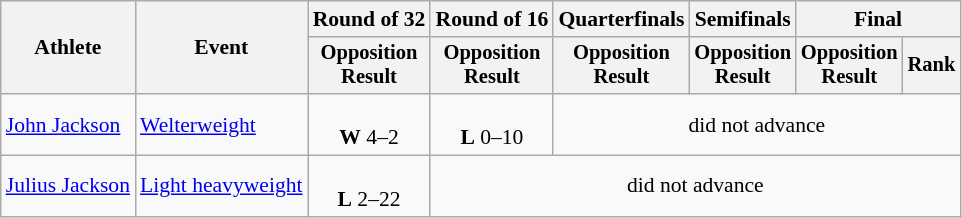<table class="wikitable" style="font-size:90%">
<tr>
<th rowspan="2">Athlete</th>
<th rowspan="2">Event</th>
<th>Round of 32</th>
<th>Round of 16</th>
<th>Quarterfinals</th>
<th>Semifinals</th>
<th colspan=2>Final</th>
</tr>
<tr style="font-size:95%">
<th>Opposition<br>Result</th>
<th>Opposition<br>Result</th>
<th>Opposition<br>Result</th>
<th>Opposition<br>Result</th>
<th>Opposition<br>Result</th>
<th>Rank</th>
</tr>
<tr align=center>
<td align=left><a href='#'>John Jackson</a></td>
<td align=left><a href='#'>Welterweight</a></td>
<td> <br> <strong>W</strong> 4–2</td>
<td> <br> <strong>L</strong> 0–10</td>
<td colspan=4>did not advance</td>
</tr>
<tr align=center>
<td align=left><a href='#'>Julius Jackson</a></td>
<td align=left><a href='#'>Light heavyweight</a></td>
<td> <br> <strong>L</strong> 2–22</td>
<td colspan=5>did not advance</td>
</tr>
</table>
